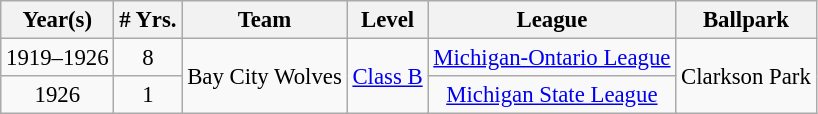<table class="wikitable" style="text-align:center; font-size: 95%;">
<tr>
<th>Year(s)</th>
<th># Yrs.</th>
<th>Team</th>
<th>Level</th>
<th>League</th>
<th>Ballpark</th>
</tr>
<tr>
<td>1919–1926</td>
<td>8</td>
<td rowspan=2>Bay City Wolves</td>
<td rowspan=2><a href='#'>Class B</a></td>
<td><a href='#'>Michigan-Ontario League</a></td>
<td rowspan=2>Clarkson Park</td>
</tr>
<tr>
<td>1926</td>
<td>1</td>
<td><a href='#'>Michigan State League</a></td>
</tr>
</table>
